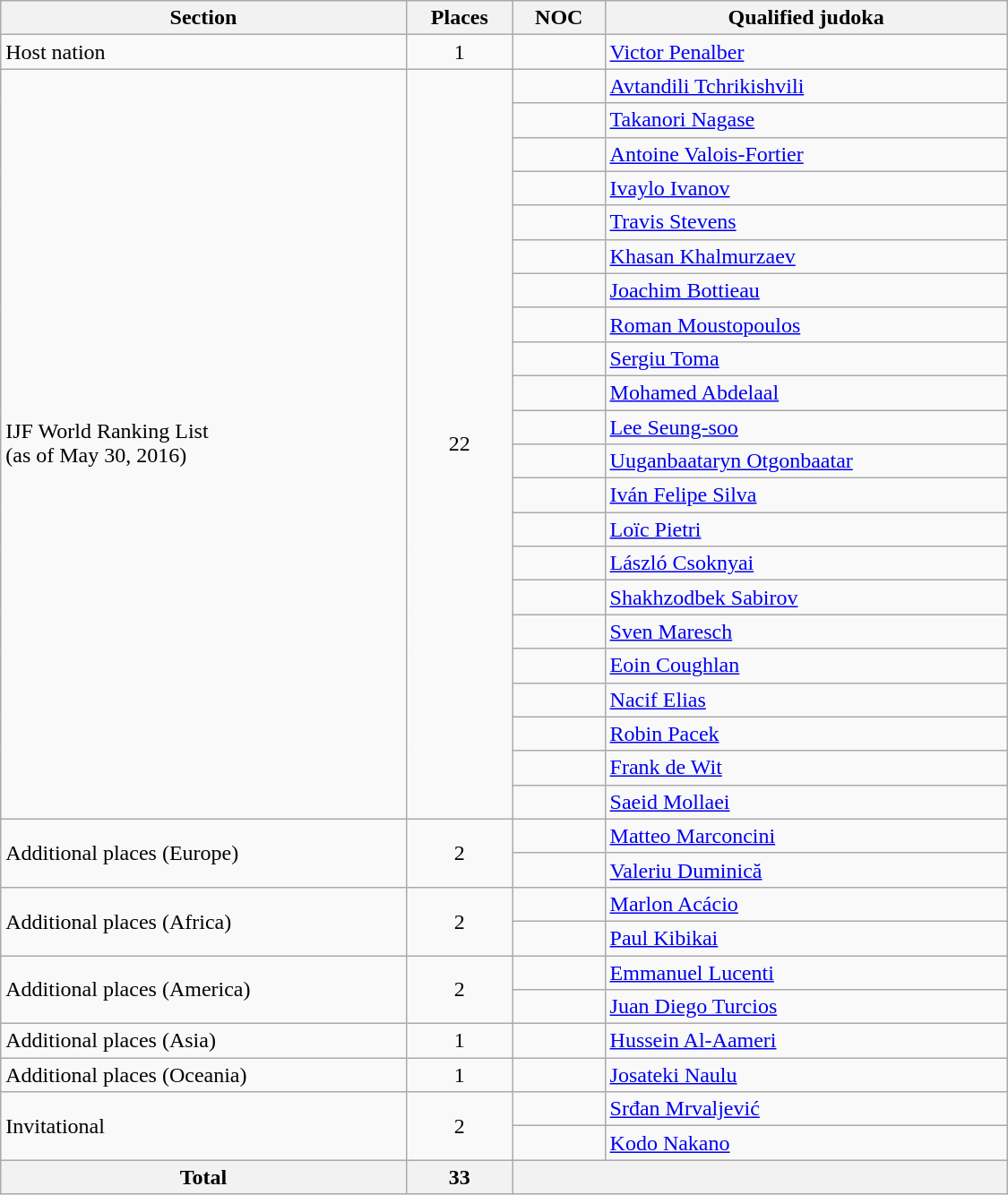<table class="wikitable"  width=750>
<tr>
<th>Section</th>
<th>Places</th>
<th>NOC</th>
<th>Qualified judoka</th>
</tr>
<tr>
<td>Host nation</td>
<td align=center>1</td>
<td></td>
<td><a href='#'>Victor Penalber</a></td>
</tr>
<tr>
<td rowspan=22>IJF World Ranking List<br>(as of May 30, 2016)</td>
<td rowspan=22 align=center>22</td>
<td></td>
<td><a href='#'>Avtandili Tchrikishvili</a></td>
</tr>
<tr>
<td></td>
<td><a href='#'>Takanori Nagase</a></td>
</tr>
<tr>
<td></td>
<td><a href='#'>Antoine Valois-Fortier</a></td>
</tr>
<tr>
<td></td>
<td><a href='#'>Ivaylo Ivanov</a></td>
</tr>
<tr>
<td></td>
<td><a href='#'>Travis Stevens</a></td>
</tr>
<tr>
<td></td>
<td><a href='#'>Khasan Khalmurzaev</a></td>
</tr>
<tr>
<td></td>
<td><a href='#'>Joachim Bottieau</a></td>
</tr>
<tr>
<td></td>
<td><a href='#'>Roman Moustopoulos</a></td>
</tr>
<tr>
<td></td>
<td><a href='#'>Sergiu Toma</a></td>
</tr>
<tr>
<td></td>
<td><a href='#'>Mohamed Abdelaal</a></td>
</tr>
<tr>
<td></td>
<td><a href='#'>Lee Seung-soo</a></td>
</tr>
<tr>
<td></td>
<td><a href='#'>Uuganbaataryn Otgonbaatar</a></td>
</tr>
<tr>
<td></td>
<td><a href='#'>Iván Felipe Silva</a></td>
</tr>
<tr>
<td></td>
<td><a href='#'>Loïc Pietri</a></td>
</tr>
<tr>
<td></td>
<td><a href='#'>László Csoknyai</a></td>
</tr>
<tr>
<td></td>
<td><a href='#'>Shakhzodbek Sabirov</a></td>
</tr>
<tr>
<td></td>
<td><a href='#'>Sven Maresch</a></td>
</tr>
<tr>
<td></td>
<td><a href='#'>Eoin Coughlan</a></td>
</tr>
<tr>
<td></td>
<td><a href='#'>Nacif Elias</a></td>
</tr>
<tr>
<td></td>
<td><a href='#'>Robin Pacek</a></td>
</tr>
<tr>
<td></td>
<td><a href='#'>Frank de Wit</a></td>
</tr>
<tr>
<td></td>
<td><a href='#'>Saeid Mollaei</a></td>
</tr>
<tr>
<td rowspan=2>Additional places (Europe)</td>
<td rowspan=2 align=center>2</td>
<td></td>
<td><a href='#'>Matteo Marconcini</a></td>
</tr>
<tr>
<td></td>
<td><a href='#'>Valeriu Duminică</a></td>
</tr>
<tr>
<td rowspan=2>Additional places (Africa)</td>
<td rowspan=2 align=center>2</td>
<td></td>
<td><a href='#'>Marlon Acácio</a></td>
</tr>
<tr>
<td></td>
<td><a href='#'>Paul Kibikai</a></td>
</tr>
<tr>
<td rowspan=2>Additional places (America)</td>
<td rowspan=2 align=center>2</td>
<td></td>
<td><a href='#'>Emmanuel Lucenti</a></td>
</tr>
<tr>
<td></td>
<td><a href='#'>Juan Diego Turcios</a></td>
</tr>
<tr>
<td>Additional places (Asia)</td>
<td align=center>1</td>
<td></td>
<td><a href='#'>Hussein Al-Aameri</a></td>
</tr>
<tr>
<td>Additional places (Oceania)</td>
<td align=center>1</td>
<td></td>
<td><a href='#'>Josateki Naulu</a></td>
</tr>
<tr>
<td rowspan=2>Invitational</td>
<td align=center rowspan=2>2</td>
<td></td>
<td><a href='#'>Srđan Mrvaljević</a></td>
</tr>
<tr>
<td></td>
<td><a href='#'>Kodo Nakano</a></td>
</tr>
<tr>
<th>Total</th>
<th>33</th>
<th colspan=2></th>
</tr>
</table>
